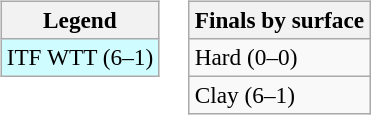<table>
<tr valign=top>
<td><br><table class="wikitable" style=font-size:97%>
<tr>
<th>Legend</th>
</tr>
<tr style="background:#cffcff;">
<td>ITF WTT (6–1)</td>
</tr>
</table>
</td>
<td><br><table class="wikitable" style=font-size:97%>
<tr>
<th>Finals by surface</th>
</tr>
<tr>
<td>Hard (0–0)</td>
</tr>
<tr>
<td>Clay (6–1)</td>
</tr>
</table>
</td>
</tr>
</table>
